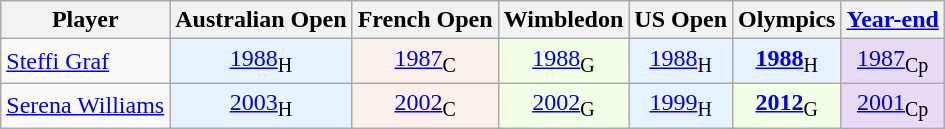<table class="wikitable nowrap" style="text-align:center">
<tr>
<th>Player</th>
<th>Australian Open</th>
<th>French Open</th>
<th>Wimbledon</th>
<th>US Open</th>
<th>Olympics</th>
<th><a href='#'>Year-end</a></th>
</tr>
<tr>
<td style="text-align: left;"> <a href='#'>Steffi Graf</a></td>
<td style="background: #e6f2ff;"><a href='#'>1988</a><sub>H</sub></td>
<td style="background: #f9f0eb;"><a href='#'>1987</a><sub>C</sub></td>
<td style="background: #f2ffe6;"><a href='#'>1988</a><sub>G</sub></td>
<td style="background: #e6f2ff;"><a href='#'>1988</a><sub>H</sub></td>
<td style="background: #e6f2ff;"><strong><a href='#'>1988</a></strong><sub>H</sub></td>
<td style="background: #e7daf4;"><a href='#'>1987</a><sub>Cp</sub></td>
</tr>
<tr>
<td style="text-align: left;"> <a href='#'>Serena Williams</a></td>
<td style="background: #e6f2ff;"><a href='#'>2003</a><sub>H</sub></td>
<td style="background: #f9f0eb;"><a href='#'>2002</a><sub>C</sub></td>
<td style="background: #f2ffe6;"><a href='#'>2002</a><sub>G</sub></td>
<td style="background: #e6f2ff;"><a href='#'>1999</a><sub>H</sub></td>
<td style="background: #f2ffe6;"><strong><a href='#'>2012</a></strong><sub>G</sub></td>
<td style="background: #e7daf4;"><a href='#'>2001</a><sub>Cp</sub></td>
</tr>
</table>
